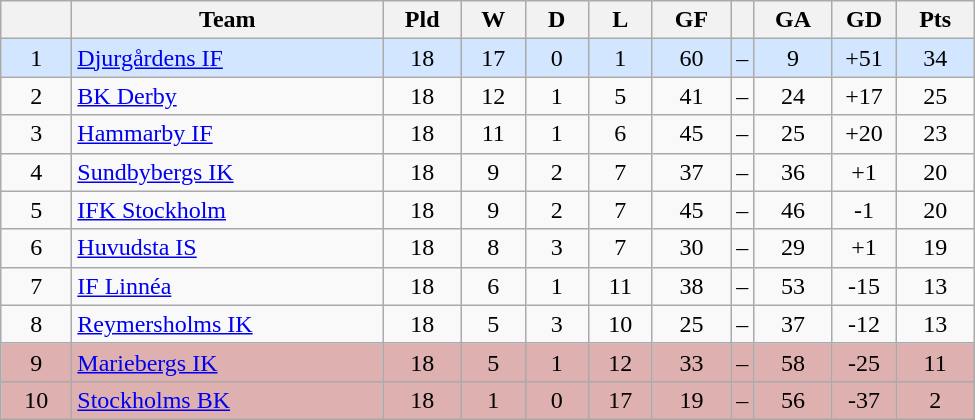<table class="wikitable" style="text-align: center;">
<tr>
<th style="width: 40px;"></th>
<th style="width: 200px;">Team</th>
<th style="width: 45px;">Pld</th>
<th style="width: 35px;">W</th>
<th style="width: 35px;">D</th>
<th style="width: 35px;">L</th>
<th style="width: 45px;">GF</th>
<th></th>
<th style="width: 45px;">GA</th>
<th style="width: 35px;">GD</th>
<th style="width: 45px;">Pts</th>
</tr>
<tr style="background: #d2e6ff">
<td>1</td>
<td style="text-align: left;"><a href='#'>Djurgårdens IF</a></td>
<td>18</td>
<td>17</td>
<td>0</td>
<td>1</td>
<td>60</td>
<td>–</td>
<td>9</td>
<td>+51</td>
<td>34</td>
</tr>
<tr>
<td>2</td>
<td style="text-align: left;"><a href='#'>BK Derby</a></td>
<td>18</td>
<td>12</td>
<td>1</td>
<td>5</td>
<td>41</td>
<td>–</td>
<td>24</td>
<td>+17</td>
<td>25</td>
</tr>
<tr>
<td>3</td>
<td style="text-align: left;"><a href='#'>Hammarby IF</a></td>
<td>18</td>
<td>11</td>
<td>1</td>
<td>6</td>
<td>45</td>
<td>–</td>
<td>25</td>
<td>+20</td>
<td>23</td>
</tr>
<tr>
<td>4</td>
<td style="text-align: left;"><a href='#'>Sundbybergs IK</a></td>
<td>18</td>
<td>9</td>
<td>2</td>
<td>7</td>
<td>37</td>
<td>–</td>
<td>36</td>
<td>+1</td>
<td>20</td>
</tr>
<tr>
<td>5</td>
<td style="text-align: left;"><a href='#'>IFK Stockholm</a></td>
<td>18</td>
<td>9</td>
<td>2</td>
<td>7</td>
<td>45</td>
<td>–</td>
<td>46</td>
<td>-1</td>
<td>20</td>
</tr>
<tr>
<td>6</td>
<td style="text-align: left;"><a href='#'>Huvudsta IS</a></td>
<td>18</td>
<td>8</td>
<td>3</td>
<td>7</td>
<td>30</td>
<td>–</td>
<td>29</td>
<td>+1</td>
<td>19</td>
</tr>
<tr>
<td>7</td>
<td style="text-align: left;"><a href='#'>IF Linnéa</a></td>
<td>18</td>
<td>6</td>
<td>1</td>
<td>11</td>
<td>38</td>
<td>–</td>
<td>53</td>
<td>-15</td>
<td>13</td>
</tr>
<tr>
<td>8</td>
<td style="text-align: left;"><a href='#'>Reymersholms IK</a></td>
<td>18</td>
<td>5</td>
<td>3</td>
<td>10</td>
<td>25</td>
<td>–</td>
<td>37</td>
<td>-12</td>
<td>13</td>
</tr>
<tr style="background: #deb0b0">
<td>9</td>
<td style="text-align: left;"><a href='#'>Mariebergs IK</a></td>
<td>18</td>
<td>5</td>
<td>1</td>
<td>12</td>
<td>33</td>
<td>–</td>
<td>58</td>
<td>-25</td>
<td>11</td>
</tr>
<tr style="background: #deb0b0">
<td>10</td>
<td style="text-align: left;"><a href='#'>Stockholms BK</a></td>
<td>18</td>
<td>1</td>
<td>0</td>
<td>17</td>
<td>19</td>
<td>–</td>
<td>56</td>
<td>-37</td>
<td>2</td>
</tr>
</table>
